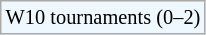<table class="wikitable" style="font-size:85%;">
<tr style="background:#f0f8ff;">
<td>W10 tournaments (0–2)</td>
</tr>
</table>
